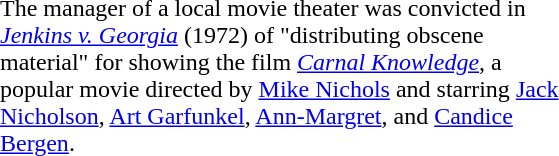<table class="toccolours" style="width: 24em; float: right; margin: 0 0 1em 1em; text-align:left;" cellspacing="3">
<tr>
<td>The manager of a local movie theater was convicted in <em><a href='#'>Jenkins v. Georgia</a></em> (1972) of "distributing obscene material" for showing the film <em><a href='#'>Carnal Knowledge</a></em>, a popular movie directed by <a href='#'>Mike Nichols</a> and starring <a href='#'>Jack Nicholson</a>, <a href='#'>Art Garfunkel</a>, <a href='#'>Ann-Margret</a>, and <a href='#'>Candice Bergen</a>.</td>
</tr>
</table>
